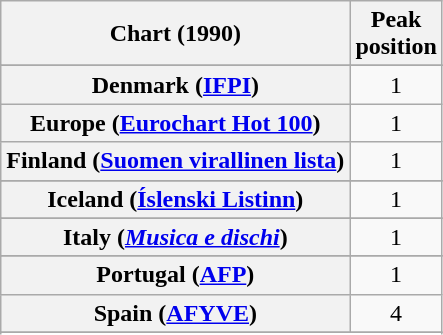<table class="wikitable sortable plainrowheaders">
<tr>
<th scope="col">Chart (1990)</th>
<th scope="col">Peak<br>position</th>
</tr>
<tr>
</tr>
<tr>
</tr>
<tr>
</tr>
<tr>
</tr>
<tr>
</tr>
<tr>
<th scope="row">Denmark (<a href='#'>IFPI</a>)</th>
<td style="text-align:center;">1</td>
</tr>
<tr>
<th scope="row">Europe (<a href='#'>Eurochart Hot 100</a>)</th>
<td style="text-align:center;">1</td>
</tr>
<tr>
<th scope="row">Finland (<a href='#'>Suomen virallinen lista</a>)</th>
<td style="text-align:center;">1</td>
</tr>
<tr>
</tr>
<tr>
<th scope="row">Iceland (<a href='#'>Íslenski Listinn</a>)</th>
<td style="text-align:center;">1</td>
</tr>
<tr>
</tr>
<tr>
<th scope="row">Italy (<em><a href='#'>Musica e dischi</a></em>)</th>
<td style="text-align:center;">1</td>
</tr>
<tr>
</tr>
<tr>
</tr>
<tr>
</tr>
<tr>
</tr>
<tr>
<th scope="row">Portugal (<a href='#'>AFP</a>)</th>
<td style="text-align:center;">1</td>
</tr>
<tr>
<th scope="row">Spain (<a href='#'>AFYVE</a>)</th>
<td align="center">4</td>
</tr>
<tr>
</tr>
<tr>
</tr>
<tr>
</tr>
<tr>
</tr>
<tr>
</tr>
<tr>
</tr>
<tr>
</tr>
</table>
